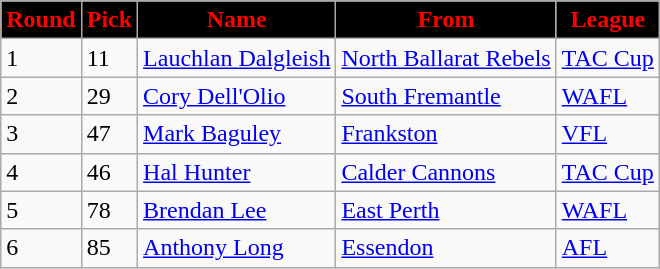<table class="wikitable">
<tr>
<th style="background:#000000; color:red; text-align:center;">Round</th>
<th style="background:#000000; color:red; text-align:center;">Pick</th>
<th style="background:#000000; color:red; text-align:center;">Name</th>
<th style="background:#000000; color:red; text-align:center;">From</th>
<th style="background:#000000; color:red; text-align:center;">League</th>
</tr>
<tr>
<td>1</td>
<td>11</td>
<td> <a href='#'>Lauchlan Dalgleish</a></td>
<td><a href='#'>North Ballarat Rebels</a></td>
<td><a href='#'>TAC Cup</a></td>
</tr>
<tr>
<td>2</td>
<td>29</td>
<td> <a href='#'>Cory Dell'Olio</a></td>
<td><a href='#'>South Fremantle</a></td>
<td><a href='#'>WAFL</a></td>
</tr>
<tr>
<td>3</td>
<td>47</td>
<td> <a href='#'>Mark Baguley</a></td>
<td><a href='#'>Frankston</a></td>
<td><a href='#'>VFL</a></td>
</tr>
<tr>
<td>4</td>
<td>46</td>
<td> <a href='#'>Hal Hunter</a></td>
<td><a href='#'>Calder Cannons</a></td>
<td><a href='#'>TAC Cup</a></td>
</tr>
<tr>
<td>5</td>
<td>78</td>
<td> <a href='#'>Brendan Lee</a></td>
<td><a href='#'>East Perth</a></td>
<td><a href='#'>WAFL</a></td>
</tr>
<tr>
<td>6</td>
<td>85</td>
<td> <a href='#'>Anthony Long</a></td>
<td><a href='#'>Essendon</a></td>
<td><a href='#'>AFL</a></td>
</tr>
</table>
